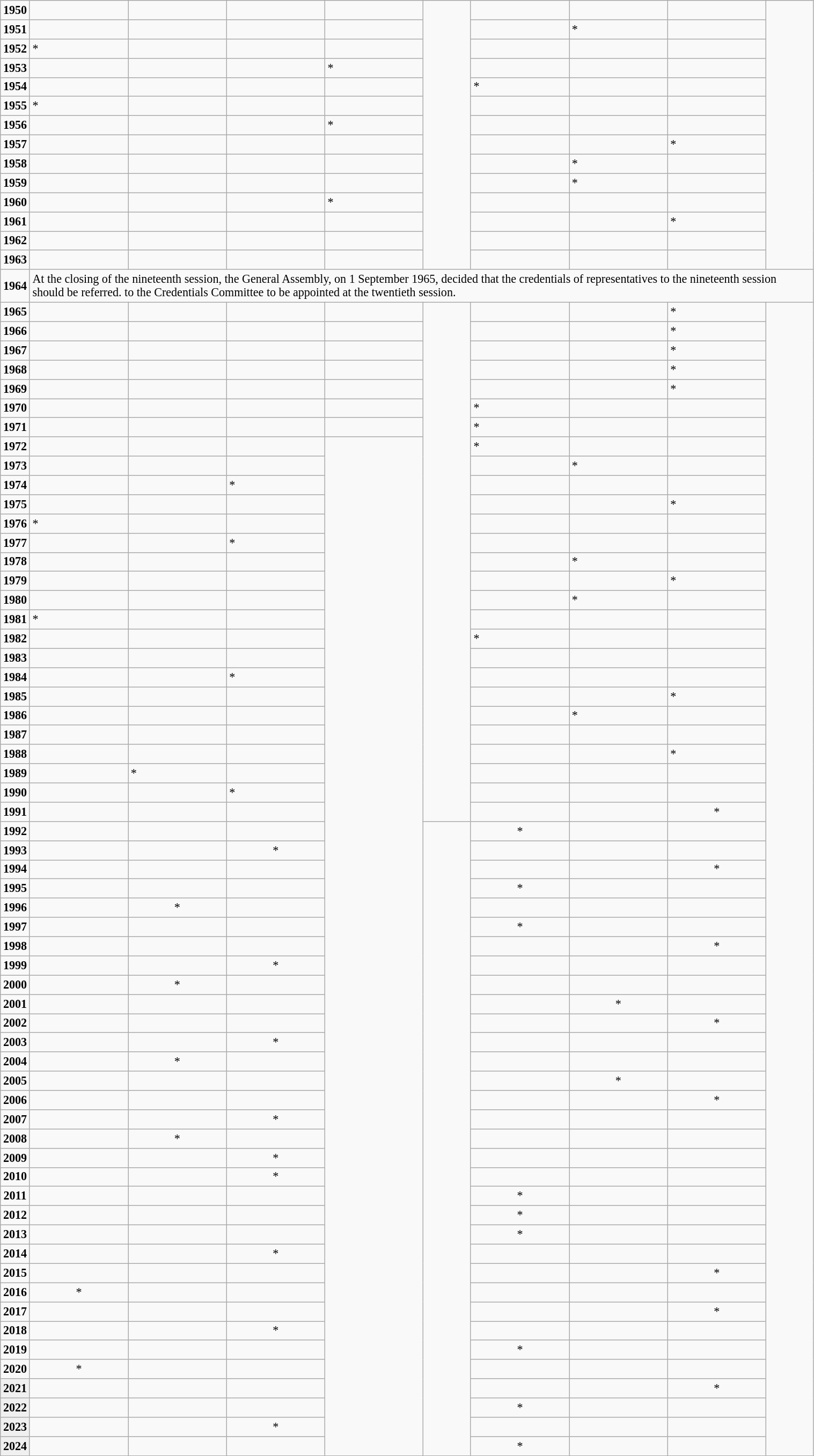<table class="wikitable" width="80%" style="font-size:92%;">
<tr>
<td><strong>1950</strong></td>
<td></td>
<td></td>
<td></td>
<td></td>
<td rowspan="14"></td>
<td></td>
<td></td>
<td></td>
<td rowspan="14"></td>
</tr>
<tr>
<td><strong>1951</strong></td>
<td></td>
<td></td>
<td></td>
<td></td>
<td></td>
<td>*</td>
<td></td>
</tr>
<tr>
<td><strong>1952</strong></td>
<td>*</td>
<td></td>
<td></td>
<td></td>
<td></td>
<td></td>
<td></td>
</tr>
<tr>
<td><strong>1953</strong></td>
<td></td>
<td></td>
<td></td>
<td>*</td>
<td></td>
<td></td>
<td></td>
</tr>
<tr>
<td><strong>1954</strong></td>
<td></td>
<td></td>
<td></td>
<td></td>
<td>*</td>
<td></td>
<td></td>
</tr>
<tr>
<td><strong>1955</strong></td>
<td>*</td>
<td></td>
<td></td>
<td></td>
<td></td>
<td></td>
<td></td>
</tr>
<tr>
<td><strong>1956</strong></td>
<td></td>
<td></td>
<td></td>
<td>*</td>
<td></td>
<td></td>
<td></td>
</tr>
<tr>
<td><strong>1957</strong></td>
<td></td>
<td></td>
<td></td>
<td></td>
<td></td>
<td></td>
<td>*</td>
</tr>
<tr>
<td><strong>1958</strong></td>
<td></td>
<td></td>
<td></td>
<td></td>
<td></td>
<td>*</td>
<td></td>
</tr>
<tr>
<td><strong>1959</strong></td>
<td></td>
<td></td>
<td></td>
<td></td>
<td></td>
<td>*</td>
<td></td>
</tr>
<tr>
<td><strong>1960</strong></td>
<td></td>
<td></td>
<td></td>
<td>*</td>
<td></td>
<td></td>
<td></td>
</tr>
<tr>
<td><strong>1961</strong></td>
<td></td>
<td></td>
<td></td>
<td></td>
<td></td>
<td></td>
<td>*</td>
</tr>
<tr>
<td><strong>1962</strong></td>
<td></td>
<td></td>
<td></td>
<td></td>
<td></td>
<td></td>
<td></td>
</tr>
<tr>
<td><strong>1963</strong></td>
<td></td>
<td></td>
<td></td>
<td></td>
<td></td>
<td></td>
<td></td>
</tr>
<tr>
<td><strong>1964</strong></td>
<td colspan="9">At the closing  of the nineteenth session,  the General  Assembly, on 1 September  1965, decided  that the credentials  of representatives  to the nineteenth  session  should be referred. to the Credentials Committee to be appointed  at the twentieth session.</td>
</tr>
<tr>
<td><strong>1965</strong></td>
<td></td>
<td></td>
<td></td>
<td></td>
<td rowspan="27"></td>
<td></td>
<td></td>
<td>*</td>
<td rowspan="60"></td>
</tr>
<tr>
<td><strong>1966</strong></td>
<td></td>
<td></td>
<td></td>
<td></td>
<td></td>
<td></td>
<td>*</td>
</tr>
<tr>
<td><strong>1967</strong></td>
<td></td>
<td></td>
<td></td>
<td></td>
<td></td>
<td></td>
<td>*</td>
</tr>
<tr>
<td><strong>1968</strong></td>
<td></td>
<td></td>
<td></td>
<td></td>
<td></td>
<td></td>
<td>*</td>
</tr>
<tr>
<td><strong>1969</strong></td>
<td></td>
<td></td>
<td></td>
<td></td>
<td></td>
<td></td>
<td>*</td>
</tr>
<tr>
<td><strong>1970</strong></td>
<td></td>
<td></td>
<td></td>
<td></td>
<td>*</td>
<td></td>
<td></td>
</tr>
<tr>
<td><strong>1971</strong></td>
<td></td>
<td></td>
<td></td>
<td></td>
<td>*</td>
<td></td>
<td></td>
</tr>
<tr>
<td><strong>1972</strong></td>
<td></td>
<td></td>
<td></td>
<td rowspan="53"></td>
<td>*</td>
<td></td>
<td></td>
</tr>
<tr>
<td><strong>1973</strong></td>
<td></td>
<td></td>
<td></td>
<td></td>
<td>*</td>
<td></td>
</tr>
<tr>
<td><strong>1974</strong></td>
<td></td>
<td></td>
<td>*</td>
<td></td>
<td></td>
<td></td>
</tr>
<tr>
<td><strong>1975</strong></td>
<td></td>
<td></td>
<td></td>
<td></td>
<td></td>
<td>*</td>
</tr>
<tr>
<td><strong>1976</strong></td>
<td>*</td>
<td></td>
<td></td>
<td></td>
<td></td>
<td></td>
</tr>
<tr>
<td><strong>1977</strong></td>
<td></td>
<td></td>
<td>*</td>
<td></td>
<td></td>
<td></td>
</tr>
<tr>
<td><strong>1978</strong></td>
<td></td>
<td></td>
<td></td>
<td></td>
<td>*</td>
<td></td>
</tr>
<tr>
<td><strong>1979</strong></td>
<td></td>
<td></td>
<td></td>
<td></td>
<td></td>
<td>*</td>
</tr>
<tr>
<td><strong>1980</strong></td>
<td></td>
<td></td>
<td></td>
<td></td>
<td>*</td>
<td></td>
</tr>
<tr>
<td><strong>1981</strong></td>
<td>*</td>
<td></td>
<td></td>
<td></td>
<td></td>
<td></td>
</tr>
<tr>
<td><strong>1982</strong></td>
<td></td>
<td></td>
<td></td>
<td>*</td>
<td></td>
<td></td>
</tr>
<tr>
<td><strong>1983</strong></td>
<td></td>
<td></td>
<td></td>
<td></td>
<td></td>
<td></td>
</tr>
<tr>
<td><strong>1984</strong></td>
<td></td>
<td></td>
<td>*</td>
<td></td>
<td></td>
<td></td>
</tr>
<tr>
<td><strong>1985</strong></td>
<td></td>
<td></td>
<td></td>
<td></td>
<td></td>
<td>*</td>
</tr>
<tr>
<td><strong>1986</strong></td>
<td></td>
<td></td>
<td></td>
<td></td>
<td>*</td>
<td></td>
</tr>
<tr>
<td><strong>1987</strong></td>
<td></td>
<td></td>
<td></td>
<td></td>
<td></td>
<td></td>
</tr>
<tr>
<td><strong>1988</strong></td>
<td></td>
<td></td>
<td></td>
<td></td>
<td></td>
<td>*</td>
</tr>
<tr>
<td><strong>1989</strong></td>
<td></td>
<td>*</td>
<td></td>
<td></td>
<td></td>
<td></td>
</tr>
<tr>
<td><strong>1990</strong></td>
<td></td>
<td></td>
<td>*</td>
<td></td>
<td></td>
<td></td>
</tr>
<tr align="center">
<td><strong>1991</strong></td>
<td></td>
<td></td>
<td></td>
<td></td>
<td></td>
<td>*</td>
</tr>
<tr align="center">
<td><strong>1992</strong></td>
<td></td>
<td></td>
<td></td>
<td rowspan="33"></td>
<td>*</td>
<td></td>
<td></td>
</tr>
<tr align="center">
<td><strong>1993</strong></td>
<td></td>
<td></td>
<td>*</td>
<td></td>
<td></td>
<td></td>
</tr>
<tr align="center">
<td><strong>1994</strong></td>
<td></td>
<td></td>
<td></td>
<td></td>
<td></td>
<td>*</td>
</tr>
<tr align="center">
<td><strong>1995</strong></td>
<td></td>
<td></td>
<td></td>
<td>*</td>
<td></td>
<td></td>
</tr>
<tr align="center">
<td><strong>1996</strong></td>
<td></td>
<td>*</td>
<td></td>
<td></td>
<td></td>
<td></td>
</tr>
<tr align="center">
<td><strong>1997</strong></td>
<td></td>
<td></td>
<td></td>
<td>*</td>
<td></td>
<td></td>
</tr>
<tr align="center">
<td><strong>1998</strong></td>
<td></td>
<td></td>
<td></td>
<td></td>
<td></td>
<td>*</td>
</tr>
<tr align="center">
<td><strong>1999</strong></td>
<td></td>
<td></td>
<td>*</td>
<td></td>
<td></td>
<td></td>
</tr>
<tr align="center">
<td><strong>2000</strong></td>
<td></td>
<td>*</td>
<td></td>
<td></td>
<td></td>
<td></td>
</tr>
<tr align="center">
<td><strong>2001</strong></td>
<td></td>
<td></td>
<td></td>
<td></td>
<td>*</td>
<td></td>
</tr>
<tr align="center">
<td><strong>2002</strong></td>
<td></td>
<td></td>
<td></td>
<td></td>
<td></td>
<td>*</td>
</tr>
<tr align="center">
<td><strong>2003</strong></td>
<td></td>
<td></td>
<td>*</td>
<td></td>
<td></td>
<td></td>
</tr>
<tr align="center">
<td><strong>2004</strong></td>
<td></td>
<td>*</td>
<td></td>
<td></td>
<td></td>
<td></td>
</tr>
<tr align="center">
<td><strong>2005</strong></td>
<td></td>
<td></td>
<td></td>
<td></td>
<td>*</td>
<td></td>
</tr>
<tr align="center">
<td><strong>2006</strong></td>
<td></td>
<td></td>
<td></td>
<td></td>
<td></td>
<td>*</td>
</tr>
<tr align="center">
<td><strong>2007</strong></td>
<td></td>
<td></td>
<td>*</td>
<td></td>
<td></td>
<td></td>
</tr>
<tr align="center">
<td><strong>2008</strong></td>
<td></td>
<td>*</td>
<td></td>
<td></td>
<td></td>
<td></td>
</tr>
<tr align="center">
<td><strong>2009</strong></td>
<td></td>
<td></td>
<td>*</td>
<td></td>
<td></td>
<td></td>
</tr>
<tr align="center">
<td><strong>2010</strong></td>
<td></td>
<td></td>
<td>*</td>
<td></td>
<td></td>
<td></td>
</tr>
<tr align="center">
<td><strong>2011</strong></td>
<td></td>
<td></td>
<td></td>
<td>*</td>
<td></td>
<td></td>
</tr>
<tr align="center">
<td><strong>2012</strong></td>
<td></td>
<td></td>
<td></td>
<td>*</td>
<td></td>
<td></td>
</tr>
<tr align="center">
<td><strong>2013</strong></td>
<td></td>
<td></td>
<td></td>
<td>*</td>
<td></td>
<td></td>
</tr>
<tr align="center">
<td><strong>2014</strong></td>
<td></td>
<td></td>
<td>*</td>
<td></td>
<td></td>
<td></td>
</tr>
<tr align="center">
<td><strong>2015</strong></td>
<td></td>
<td></td>
<td></td>
<td></td>
<td></td>
<td>*</td>
</tr>
<tr align="center">
<td><strong>2016</strong></td>
<td>*</td>
<td></td>
<td></td>
<td></td>
<td></td>
<td></td>
</tr>
<tr align="center">
<td><strong>2017</strong></td>
<td></td>
<td></td>
<td></td>
<td></td>
<td></td>
<td>*</td>
</tr>
<tr align="center">
<td><strong>2018</strong></td>
<td></td>
<td></td>
<td>*</td>
<td></td>
<td></td>
<td></td>
</tr>
<tr align="center">
<td><strong>2019</strong></td>
<td></td>
<td></td>
<td></td>
<td>*</td>
<td></td>
<td></td>
</tr>
<tr align="center">
<td><strong>2020</strong></td>
<td>*</td>
<td></td>
<td></td>
<td></td>
<td></td>
<td></td>
</tr>
<tr align="center">
<td style="background: #f0f0f0"><strong>2021</strong></td>
<td></td>
<td></td>
<td></td>
<td></td>
<td></td>
<td>*</td>
</tr>
<tr align="center">
<td style="background: #f0f0f0"><strong>2022</strong></td>
<td></td>
<td></td>
<td></td>
<td>*</td>
<td></td>
<td></td>
</tr>
<tr align="center">
<td style="background: #f0f0f0"><strong>2023</strong></td>
<td></td>
<td></td>
<td>*</td>
<td></td>
<td></td>
<td></td>
</tr>
<tr align="center">
<td style="background: #f0f0f0"><strong>2024</strong></td>
<td></td>
<td></td>
<td></td>
<td>*</td>
<td></td>
<td></td>
</tr>
</table>
